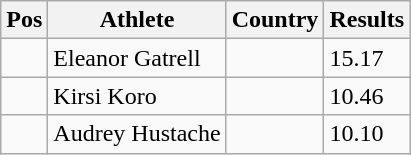<table class="wikitable">
<tr>
<th>Pos</th>
<th>Athlete</th>
<th>Country</th>
<th>Results</th>
</tr>
<tr>
<td align="center"></td>
<td>Eleanor Gatrell</td>
<td></td>
<td>15.17</td>
</tr>
<tr>
<td align="center"></td>
<td>Kirsi Koro</td>
<td></td>
<td>10.46</td>
</tr>
<tr>
<td align="center"></td>
<td>Audrey Hustache</td>
<td></td>
<td>10.10</td>
</tr>
</table>
